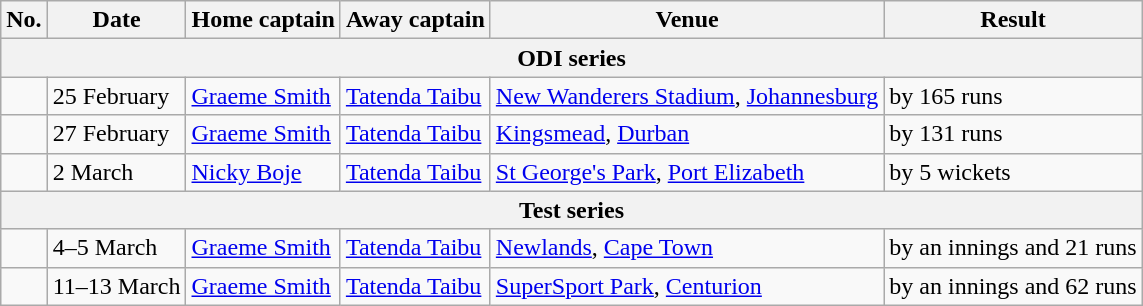<table class="wikitable">
<tr>
<th>No.</th>
<th>Date</th>
<th>Home captain</th>
<th>Away captain</th>
<th>Venue</th>
<th>Result</th>
</tr>
<tr>
<th colspan="6">ODI series</th>
</tr>
<tr>
<td></td>
<td>25 February</td>
<td><a href='#'>Graeme Smith</a></td>
<td><a href='#'>Tatenda Taibu</a></td>
<td><a href='#'>New Wanderers Stadium</a>, <a href='#'>Johannesburg</a></td>
<td> by 165 runs</td>
</tr>
<tr>
<td></td>
<td>27 February</td>
<td><a href='#'>Graeme Smith</a></td>
<td><a href='#'>Tatenda Taibu</a></td>
<td><a href='#'>Kingsmead</a>, <a href='#'>Durban</a></td>
<td> by 131 runs</td>
</tr>
<tr>
<td></td>
<td>2 March</td>
<td><a href='#'>Nicky Boje</a></td>
<td><a href='#'>Tatenda Taibu</a></td>
<td><a href='#'>St George's Park</a>, <a href='#'>Port Elizabeth</a></td>
<td> by 5 wickets</td>
</tr>
<tr>
<th colspan="6">Test series</th>
</tr>
<tr>
<td></td>
<td>4–5 March</td>
<td><a href='#'>Graeme Smith</a></td>
<td><a href='#'>Tatenda Taibu</a></td>
<td><a href='#'>Newlands</a>, <a href='#'>Cape Town</a></td>
<td> by an innings and 21 runs</td>
</tr>
<tr>
<td></td>
<td>11–13 March</td>
<td><a href='#'>Graeme Smith</a></td>
<td><a href='#'>Tatenda Taibu</a></td>
<td><a href='#'>SuperSport Park</a>, <a href='#'>Centurion</a></td>
<td> by an innings and 62 runs</td>
</tr>
</table>
